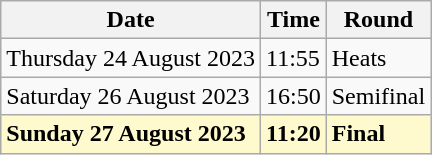<table class="wikitable">
<tr>
<th>Date</th>
<th>Time</th>
<th>Round</th>
</tr>
<tr>
<td>Thursday 24 August 2023</td>
<td>11:55</td>
<td>Heats</td>
</tr>
<tr>
<td>Saturday 26 August 2023</td>
<td>16:50</td>
<td>Semifinal</td>
</tr>
<tr>
<td style=background:lemonchiffon><strong>Sunday 27 August 2023</strong></td>
<td style=background:lemonchiffon><strong>11:20</strong></td>
<td style=background:lemonchiffon><strong>Final</strong></td>
</tr>
</table>
